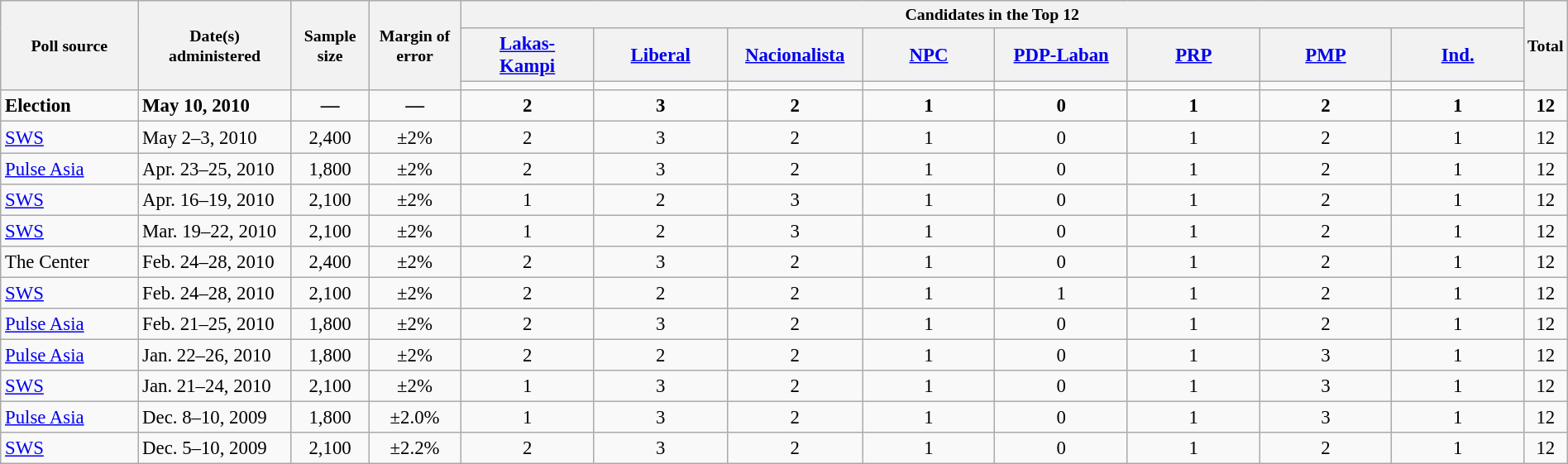<table class=wikitable style="text-align:center; font-size:95%" width=100%>
<tr style="font-size:87%">
<th rowspan=3 width=9%>Poll source</th>
<th rowspan=3 width=10%>Date(s) administered</th>
<th rowspan=3 width=5%>Sample<br>size</th>
<th rowspan=3 width=6%>Margin of<br>error</th>
<th colspan=8>Candidates in the Top 12</th>
<th width=8.75% rowspan=3>Total</th>
</tr>
<tr>
<th width=8.75%><a href='#'>Lakas-<br>Kampi</a></th>
<th width=8.75%><a href='#'>Liberal</a></th>
<th width=8.75%><a href='#'>Nacionalista</a></th>
<th width=8.75%><a href='#'>NPC</a></th>
<th width=8.75%><a href='#'>PDP-Laban</a></th>
<th width=8.75%><a href='#'>PRP</a></th>
<th width=8.75%><a href='#'>PMP</a></th>
<th width=8.75%><a href='#'>Ind.</a></th>
</tr>
<tr>
<td></td>
<td></td>
<td></td>
<td></td>
<td></td>
<td></td>
<td></td>
<td></td>
</tr>
<tr style="font-weight:bold;">
<td align=left>Election</td>
<td align=left>May 10, 2010</td>
<td>—</td>
<td>—</td>
<td>2</td>
<td>3</td>
<td>2</td>
<td>1</td>
<td>0</td>
<td>1</td>
<td>2</td>
<td>1</td>
<td>12</td>
</tr>
<tr>
<td align=left><a href='#'>SWS</a></td>
<td align=left>May 2–3, 2010</td>
<td>2,400</td>
<td>±2%</td>
<td>2</td>
<td>3</td>
<td>2</td>
<td>1</td>
<td>0</td>
<td>1</td>
<td>2</td>
<td>1</td>
<td>12</td>
</tr>
<tr>
<td align=left><a href='#'>Pulse Asia</a></td>
<td align=left>Apr. 23–25, 2010</td>
<td>1,800</td>
<td>±2%</td>
<td>2</td>
<td>3</td>
<td>2</td>
<td>1</td>
<td>0</td>
<td>1</td>
<td>2</td>
<td>1</td>
<td>12</td>
</tr>
<tr>
<td align=left><a href='#'>SWS</a></td>
<td align=left>Apr. 16–19, 2010</td>
<td>2,100</td>
<td>±2%</td>
<td>1</td>
<td>2</td>
<td>3</td>
<td>1</td>
<td>0</td>
<td>1</td>
<td>2</td>
<td>1</td>
<td>12</td>
</tr>
<tr>
<td align=left><a href='#'>SWS</a></td>
<td align=left>Mar. 19–22, 2010</td>
<td>2,100</td>
<td>±2%</td>
<td>1</td>
<td>2</td>
<td>3</td>
<td>1</td>
<td>0</td>
<td>1</td>
<td>2</td>
<td>1</td>
<td>12</td>
</tr>
<tr>
<td align=left>The Center</td>
<td align=left>Feb. 24–28, 2010</td>
<td>2,400</td>
<td>±2%</td>
<td>2</td>
<td>3</td>
<td>2</td>
<td>1</td>
<td>0</td>
<td>1</td>
<td>2</td>
<td>1</td>
<td>12</td>
</tr>
<tr>
<td align=left><a href='#'>SWS</a></td>
<td align=left>Feb. 24–28, 2010</td>
<td>2,100</td>
<td>±2%</td>
<td>2</td>
<td>2</td>
<td>2</td>
<td>1</td>
<td>1</td>
<td>1</td>
<td>2</td>
<td>1</td>
<td>12</td>
</tr>
<tr>
<td align=left><a href='#'>Pulse Asia</a></td>
<td align=left>Feb. 21–25, 2010</td>
<td>1,800</td>
<td>±2%</td>
<td>2</td>
<td>3</td>
<td>2</td>
<td>1</td>
<td>0</td>
<td>1</td>
<td>2</td>
<td>1</td>
<td>12</td>
</tr>
<tr>
<td align=left><a href='#'>Pulse Asia</a></td>
<td align=left>Jan. 22–26, 2010</td>
<td>1,800</td>
<td>±2%</td>
<td>2</td>
<td>2</td>
<td>2</td>
<td>1</td>
<td>0</td>
<td>1</td>
<td>3</td>
<td>1</td>
<td>12</td>
</tr>
<tr>
<td align=left><a href='#'>SWS</a></td>
<td align=left>Jan. 21–24, 2010</td>
<td>2,100</td>
<td>±2%</td>
<td>1</td>
<td>3</td>
<td>2</td>
<td>1</td>
<td>0</td>
<td>1</td>
<td>3</td>
<td>1</td>
<td>12</td>
</tr>
<tr>
<td align=left><a href='#'>Pulse Asia</a></td>
<td align=left>Dec. 8–10, 2009</td>
<td>1,800</td>
<td>±2.0%</td>
<td>1</td>
<td>3</td>
<td>2</td>
<td>1</td>
<td>0</td>
<td>1</td>
<td>3</td>
<td>1</td>
<td>12</td>
</tr>
<tr>
<td align=left><a href='#'>SWS</a></td>
<td align=left>Dec. 5–10, 2009</td>
<td>2,100</td>
<td>±2.2%</td>
<td>2</td>
<td>3</td>
<td>2</td>
<td>1</td>
<td>0</td>
<td>1</td>
<td>2</td>
<td>1</td>
<td>12</td>
</tr>
</table>
